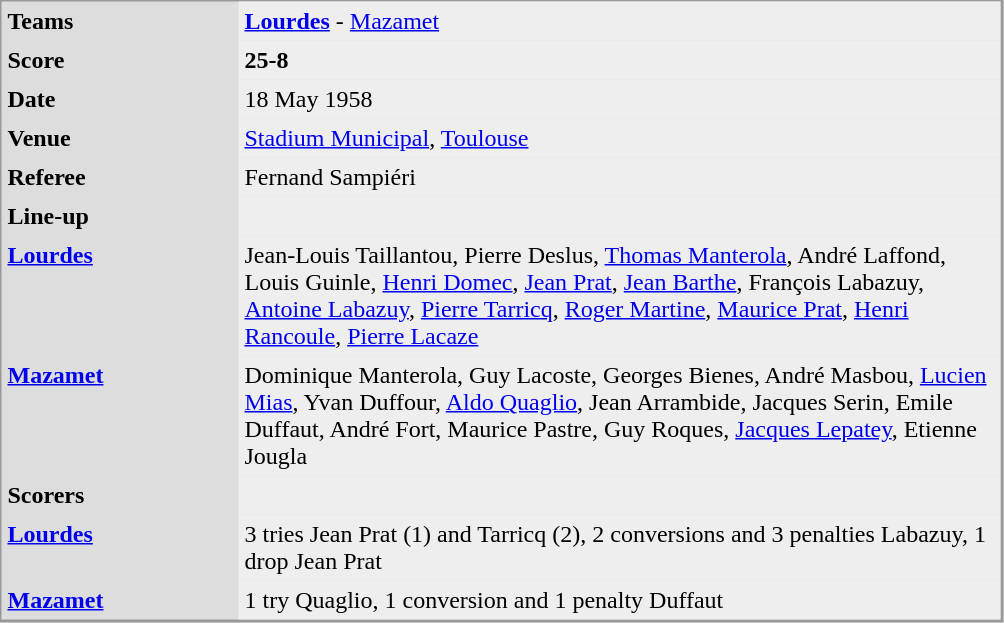<table align="left" cellpadding="4" cellspacing="0"  style="margin: 0 0 0 0; border: 1px solid #999; border-right-width: 2px; border-bottom-width: 2px; background-color: #DDDDDD">
<tr>
<td width="150" valign="top"><strong>Teams</strong></td>
<td width="500" bgcolor=#EEEEEE><strong><a href='#'>Lourdes</a></strong> - <a href='#'>Mazamet</a></td>
</tr>
<tr>
<td valign="top"><strong>Score</strong></td>
<td bgcolor=#EEEEEE><strong>25-8</strong></td>
</tr>
<tr>
<td valign="top"><strong>Date</strong></td>
<td bgcolor=#EEEEEE>18 May 1958</td>
</tr>
<tr>
<td valign="top"><strong>Venue</strong></td>
<td bgcolor=#EEEEEE><a href='#'>Stadium Municipal</a>, <a href='#'>Toulouse</a></td>
</tr>
<tr>
<td valign="top"><strong>Referee</strong></td>
<td bgcolor=#EEEEEE>Fernand Sampiéri</td>
</tr>
<tr>
<td valign="top"><strong>Line-up</strong></td>
<td bgcolor=#EEEEEE></td>
</tr>
<tr>
<td valign="top"><strong> <a href='#'>Lourdes</a> </strong></td>
<td bgcolor=#EEEEEE>Jean-Louis Taillantou, Pierre Deslus, <a href='#'>Thomas Manterola</a>, André Laffond, Louis Guinle, <a href='#'>Henri Domec</a>, <a href='#'>Jean Prat</a>, <a href='#'>Jean Barthe</a>, François Labazuy, <a href='#'>Antoine Labazuy</a>, <a href='#'>Pierre Tarricq</a>, <a href='#'>Roger Martine</a>, <a href='#'>Maurice Prat</a>, <a href='#'>Henri Rancoule</a>, <a href='#'>Pierre Lacaze</a></td>
</tr>
<tr>
<td valign="top"><strong><a href='#'>Mazamet</a></strong></td>
<td bgcolor=#EEEEEE>Dominique Manterola, Guy Lacoste, Georges Bienes, André Masbou, <a href='#'>Lucien Mias</a>, Yvan Duffour, <a href='#'>Aldo Quaglio</a>, Jean Arrambide, Jacques Serin, Emile Duffaut, André Fort, Maurice Pastre, Guy Roques, <a href='#'>Jacques Lepatey</a>, Etienne Jougla</td>
</tr>
<tr>
<td valign="top"><strong>Scorers</strong></td>
<td bgcolor=#EEEEEE></td>
</tr>
<tr>
<td valign="top"><strong><a href='#'>Lourdes</a>  </strong></td>
<td bgcolor=#EEEEEE>3 tries Jean Prat (1) and Tarricq (2), 2 conversions and 3 penalties  Labazuy, 1 drop Jean Prat</td>
</tr>
<tr>
<td valign="top"><strong><a href='#'>Mazamet</a></strong></td>
<td bgcolor=#EEEEEE>1 try Quaglio, 1 conversion and 1 penalty Duffaut</td>
</tr>
</table>
